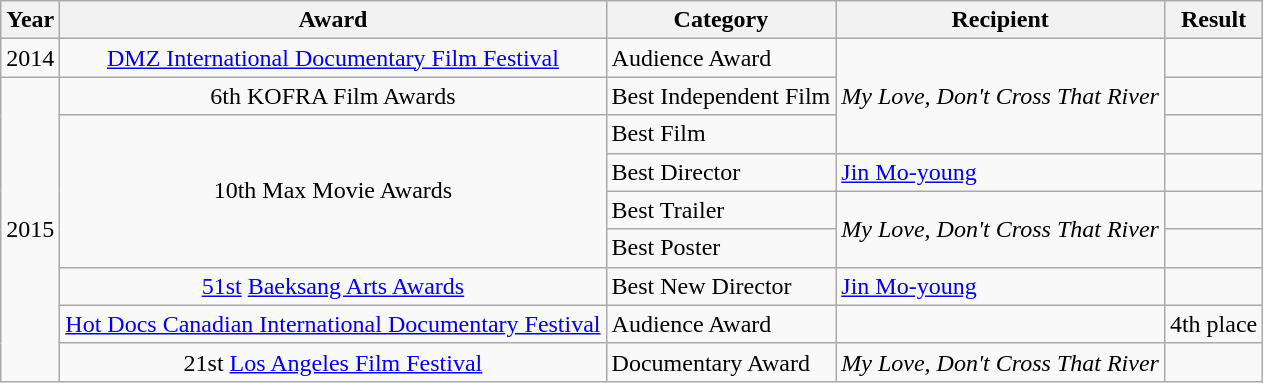<table class="wikitable">
<tr>
<th>Year</th>
<th>Award</th>
<th>Category</th>
<th>Recipient</th>
<th>Result</th>
</tr>
<tr>
<td>2014</td>
<td style="text-align:center;"><a href='#'>DMZ International Documentary Film Festival</a></td>
<td>Audience Award</td>
<td rowspan=3><em>My Love, Don't Cross That River</em></td>
<td></td>
</tr>
<tr>
<td rowspan=8>2015</td>
<td style="text-align:center;">6th KOFRA Film Awards</td>
<td>Best Independent Film</td>
<td></td>
</tr>
<tr>
<td rowspan=4 style="text-align:center;">10th Max Movie Awards</td>
<td>Best Film</td>
<td></td>
</tr>
<tr>
<td>Best Director</td>
<td><a href='#'>Jin Mo-young</a></td>
<td></td>
</tr>
<tr>
<td>Best Trailer</td>
<td rowspan=2><em>My Love, Don't Cross That River</em></td>
<td></td>
</tr>
<tr>
<td>Best Poster</td>
<td></td>
</tr>
<tr>
<td style="text-align:center;"><a href='#'>51st</a> <a href='#'>Baeksang Arts Awards</a></td>
<td>Best New Director</td>
<td><a href='#'>Jin Mo-young</a></td>
<td></td>
</tr>
<tr>
<td style="text-align:center;"><a href='#'>Hot Docs Canadian International Documentary Festival</a></td>
<td>Audience Award</td>
<td></td>
<td>4th place</td>
</tr>
<tr>
<td style="text-align:center;">21st <a href='#'>Los Angeles Film Festival</a></td>
<td>Documentary Award</td>
<td><em>My Love, Don't Cross That River</em></td>
<td></td>
</tr>
</table>
